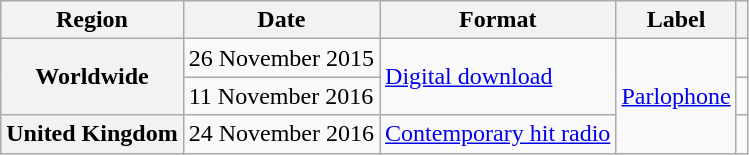<table class="wikitable plainrowheaders">
<tr>
<th scope="col">Region</th>
<th scope="col">Date</th>
<th scope="col">Format</th>
<th scope="col">Label</th>
<th scope="col"></th>
</tr>
<tr>
<th scope="row" rowspan="2">Worldwide</th>
<td>26 November 2015</td>
<td rowspan="2"><a href='#'>Digital download</a></td>
<td rowspan="3"><a href='#'>Parlophone</a></td>
<td></td>
</tr>
<tr>
<td>11 November 2016</td>
<td></td>
</tr>
<tr>
<th scope="row">United Kingdom</th>
<td>24 November 2016</td>
<td rowspan="1"><a href='#'>Contemporary hit radio</a></td>
<td></td>
</tr>
</table>
